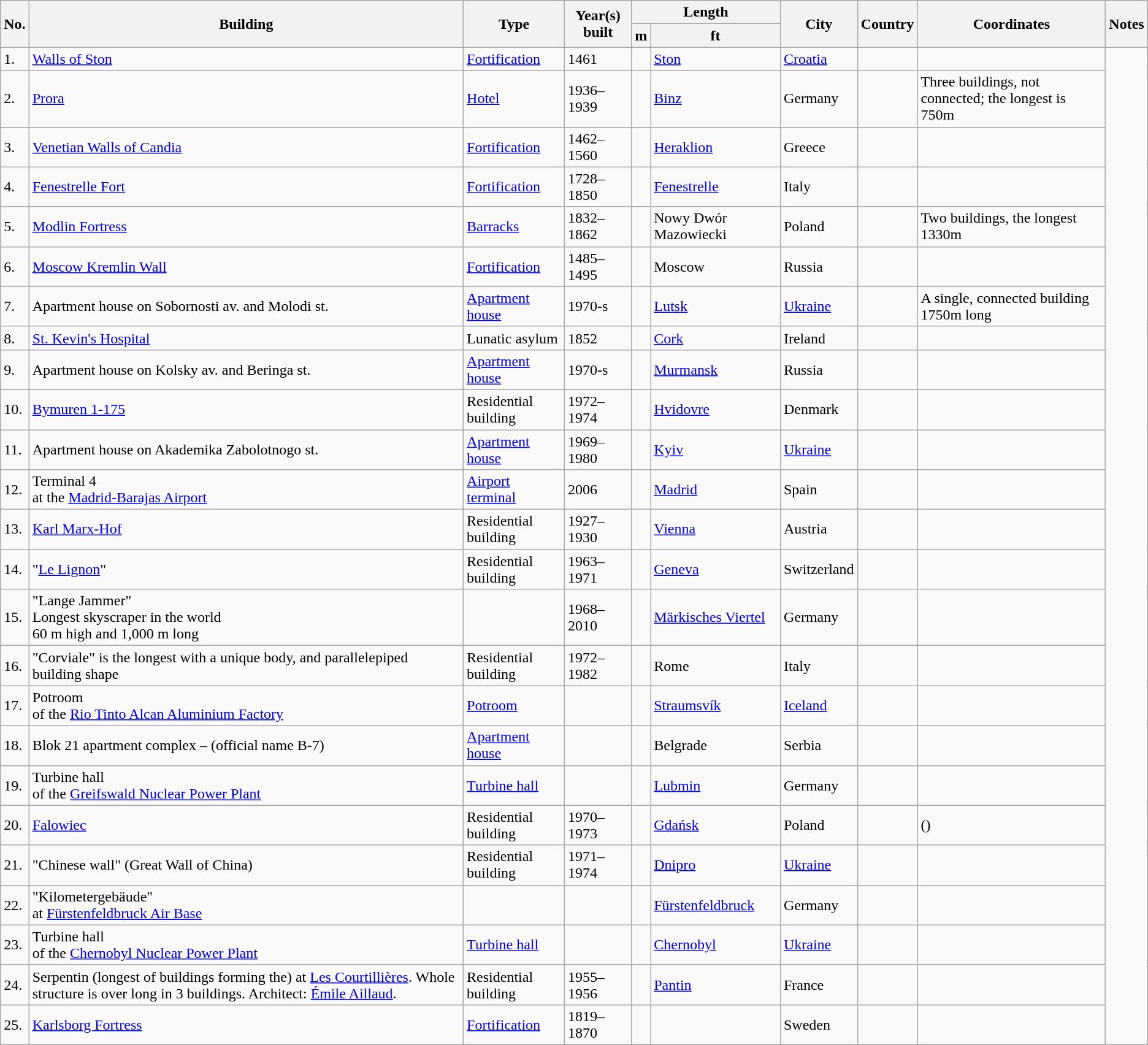<table class="wikitable sortable">
<tr>
<th rowspan=2>No.</th>
<th rowspan=2>Building</th>
<th rowspan=2>Type</th>
<th rowspan=2>Year(s) built</th>
<th colspan=2>Length</th>
<th rowspan=2>City</th>
<th rowspan=2>Country</th>
<th rowspan=2>Coordinates</th>
<th rowspan=2>Notes</th>
</tr>
<tr>
<th>m</th>
<th>ft</th>
</tr>
<tr>
<td>1.</td>
<td><a href='#'>Walls of Ston</a></td>
<td><a href='#'>Fortification</a></td>
<td>1461</td>
<td></td>
<td><a href='#'>Ston</a></td>
<td><a href='#'>Croatia</a></td>
<td></td>
<td></td>
</tr>
<tr>
<td>2.</td>
<td><a href='#'>Prora</a></td>
<td><a href='#'>Hotel</a></td>
<td>1936–1939</td>
<td></td>
<td><a href='#'>Binz</a></td>
<td>Germany</td>
<td></td>
<td>Three buildings, not connected; the longest is 750m</td>
</tr>
<tr>
<td>3.</td>
<td><a href='#'>Venetian Walls of Candia</a></td>
<td><a href='#'>Fortification</a></td>
<td>1462–1560</td>
<td></td>
<td><a href='#'>Heraklion</a></td>
<td>Greece</td>
<td></td>
<td></td>
</tr>
<tr>
<td>4.</td>
<td><a href='#'>Fenestrelle Fort</a></td>
<td><a href='#'>Fortification</a></td>
<td>1728–1850</td>
<td></td>
<td><a href='#'>Fenestrelle</a></td>
<td>Italy</td>
<td></td>
<td></td>
</tr>
<tr>
<td>5.</td>
<td><a href='#'>Modlin Fortress</a></td>
<td><a href='#'>Barracks</a></td>
<td>1832–1862</td>
<td></td>
<td>Nowy Dwór Mazowiecki</td>
<td>Poland</td>
<td></td>
<td>Two buildings, the longest 1330m</td>
</tr>
<tr>
<td>6.</td>
<td><a href='#'>Moscow Kremlin Wall</a></td>
<td><a href='#'>Fortification</a></td>
<td>1485–1495</td>
<td></td>
<td>Moscow</td>
<td>Russia</td>
<td></td>
<td></td>
</tr>
<tr>
<td>7.</td>
<td>Apartment house on Sobornosti av. and Molodi st.</td>
<td><a href='#'>Apartment house</a></td>
<td>1970-s</td>
<td></td>
<td><a href='#'>Lutsk</a></td>
<td><a href='#'>Ukraine</a></td>
<td></td>
<td>A single, connected building 1750m long</td>
</tr>
<tr>
<td>8.</td>
<td><a href='#'>St. Kevin's Hospital</a></td>
<td>Lunatic asylum</td>
<td>1852</td>
<td></td>
<td><a href='#'>Cork</a></td>
<td>Ireland</td>
<td></td>
<td></td>
</tr>
<tr>
<td>9.</td>
<td>Apartment house on Kolsky av. and Beringa st.</td>
<td><a href='#'>Apartment house</a></td>
<td>1970-s</td>
<td></td>
<td><a href='#'>Murmansk</a></td>
<td>Russia</td>
<td></td>
<td></td>
</tr>
<tr>
<td>10.</td>
<td><a href='#'>Bymuren 1-175</a></td>
<td>Residential building</td>
<td>1972–1974</td>
<td></td>
<td><a href='#'>Hvidovre</a></td>
<td>Denmark</td>
<td></td>
<td></td>
</tr>
<tr>
<td>11.</td>
<td>Apartment house on Akademika Zabolotnogo st.</td>
<td><a href='#'>Apartment house</a></td>
<td>1969–1980</td>
<td></td>
<td><a href='#'>Kyiv</a></td>
<td><a href='#'>Ukraine</a></td>
<td></td>
<td></td>
</tr>
<tr>
<td>12.</td>
<td>Terminal 4<br>at the <a href='#'>Madrid-Barajas Airport</a></td>
<td><a href='#'>Airport terminal</a></td>
<td>2006</td>
<td></td>
<td><a href='#'>Madrid</a></td>
<td>Spain</td>
<td></td>
<td></td>
</tr>
<tr>
<td>13.</td>
<td><a href='#'>Karl Marx-Hof</a></td>
<td>Residential building</td>
<td>1927–1930</td>
<td></td>
<td><a href='#'>Vienna</a></td>
<td>Austria</td>
<td></td>
<td></td>
</tr>
<tr>
<td>14.</td>
<td>"<a href='#'>Le Lignon</a>"</td>
<td>Residential building</td>
<td>1963–1971</td>
<td></td>
<td><a href='#'>Geneva</a></td>
<td>Switzerland</td>
<td></td>
<td></td>
</tr>
<tr>
<td>15.</td>
<td>"Lange Jammer" <br>Longest skyscraper in the world<br>60 m high and 1,000 m long</td>
<td></td>
<td>1968–2010</td>
<td></td>
<td><a href='#'>Märkisches Viertel</a></td>
<td>Germany</td>
<td></td>
<td></td>
</tr>
<tr>
<td>16.</td>
<td>"Corviale" is the longest with a unique body, and parallelepiped building shape</td>
<td>Residential building</td>
<td>1972–1982</td>
<td></td>
<td>Rome</td>
<td>Italy</td>
<td></td>
<td></td>
</tr>
<tr>
<td>17.</td>
<td>Potroom<br>of the <a href='#'>Rio Tinto Alcan Aluminium Factory</a></td>
<td><a href='#'>Potroom</a></td>
<td></td>
<td></td>
<td><a href='#'>Straumsvík</a></td>
<td><a href='#'>Iceland</a></td>
<td></td>
<td></td>
</tr>
<tr>
<td>18.</td>
<td>Blok 21 apartment complex – (official name B-7)</td>
<td><a href='#'>Apartment house</a></td>
<td></td>
<td></td>
<td>Belgrade</td>
<td>Serbia</td>
<td></td>
<td></td>
</tr>
<tr>
<td>19.</td>
<td>Turbine hall<br>of the <a href='#'>Greifswald Nuclear Power Plant</a></td>
<td><a href='#'>Turbine hall</a></td>
<td></td>
<td></td>
<td><a href='#'>Lubmin</a></td>
<td>Germany</td>
<td></td>
<td></td>
</tr>
<tr>
<td>20.</td>
<td><a href='#'>Falowiec</a></td>
<td>Residential building</td>
<td>1970–1973</td>
<td></td>
<td><a href='#'>Gdańsk</a></td>
<td>Poland</td>
<td></td>
<td>()</td>
</tr>
<tr>
<td>21.</td>
<td>"Chinese wall" (Great Wall of China)<br></td>
<td>Residential building</td>
<td>1971–1974</td>
<td></td>
<td><a href='#'>Dnipro</a></td>
<td><a href='#'>Ukraine</a></td>
<td></td>
<td></td>
</tr>
<tr>
<td>22.</td>
<td>"Kilometergebäude"<br>at <a href='#'>Fürstenfeldbruck Air Base</a></td>
<td></td>
<td></td>
<td></td>
<td><a href='#'>Fürstenfeldbruck</a></td>
<td>Germany</td>
<td></td>
<td></td>
</tr>
<tr>
<td>23.</td>
<td>Turbine hall<br>of the <a href='#'>Chernobyl Nuclear Power Plant</a></td>
<td><a href='#'>Turbine hall</a></td>
<td></td>
<td></td>
<td><a href='#'>Chernobyl</a></td>
<td><a href='#'>Ukraine</a></td>
<td></td>
<td></td>
</tr>
<tr>
<td>24.</td>
<td>Serpentin (longest of buildings forming the) at <a href='#'>Les Courtillières</a>. Whole structure is over  long in 3 buildings. Architect: <a href='#'>Émile Aillaud</a>.</td>
<td>Residential building</td>
<td>1955–1956</td>
<td></td>
<td><a href='#'>Pantin</a></td>
<td>France</td>
<td></td>
<td></td>
</tr>
<tr>
<td>25.</td>
<td><a href='#'>Karlsborg Fortress</a></td>
<td><a href='#'>Fortification</a></td>
<td>1819–1870</td>
<td></td>
<td></td>
<td>Sweden</td>
<td></td>
<td></td>
</tr>
</table>
